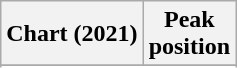<table class="wikitable sortable plainrowheaders" style="text-align:center">
<tr>
<th scope="col">Chart (2021)</th>
<th scope="col">Peak<br>position</th>
</tr>
<tr>
</tr>
<tr>
</tr>
<tr>
</tr>
</table>
